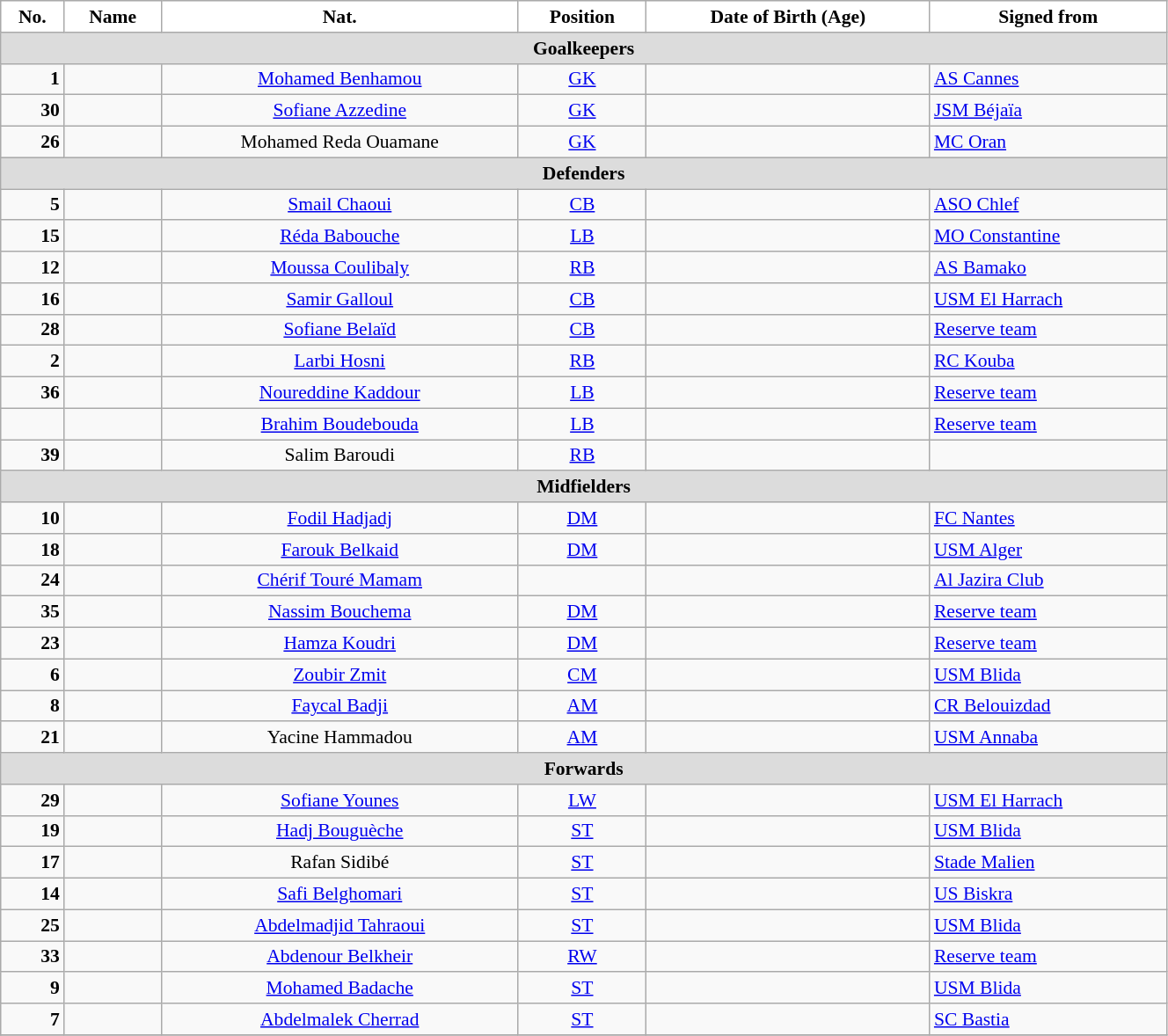<table class="wikitable" style="text-align:center; font-size:90%; width:70%">
<tr>
<th style="background:white; color:black; text-align:center;">No.</th>
<th style="background:white; color:black; text-align:center;">Name</th>
<th style="background:white; color:black; text-align:center;">Nat.</th>
<th style="background:white; color:black; text-align:center;">Position</th>
<th style="background:white; color:black; text-align:center;">Date of Birth (Age)</th>
<th style="background:white; color:black; text-align:center;">Signed from</th>
</tr>
<tr>
<th colspan=6 style="background:#DCDCDC; text-align:center;">Goalkeepers</th>
</tr>
<tr>
<td style="text-align:right"><strong>1</strong></td>
<td></td>
<td><a href='#'>Mohamed Benhamou</a></td>
<td><a href='#'>GK</a></td>
<td></td>
<td style="text-align:left"> <a href='#'>AS Cannes</a></td>
</tr>
<tr>
<td style="text-align:right"><strong>30</strong></td>
<td></td>
<td><a href='#'>Sofiane Azzedine</a></td>
<td><a href='#'>GK</a></td>
<td></td>
<td style="text-align:left"> <a href='#'>JSM Béjaïa</a></td>
</tr>
<tr>
<td style="text-align:right"><strong>26</strong></td>
<td></td>
<td>Mohamed Reda Ouamane</td>
<td><a href='#'>GK</a></td>
<td></td>
<td style="text-align:left"> <a href='#'>MC Oran</a></td>
</tr>
<tr>
<th colspan=6 style="background:#DCDCDC; text-align:center;">Defenders</th>
</tr>
<tr>
<td style="text-align:right"><strong>5</strong></td>
<td></td>
<td><a href='#'>Smail Chaoui</a></td>
<td><a href='#'>CB</a></td>
<td></td>
<td style="text-align:left"> <a href='#'>ASO Chlef</a></td>
</tr>
<tr>
<td style="text-align:right"><strong>15</strong></td>
<td></td>
<td><a href='#'>Réda Babouche</a></td>
<td><a href='#'>LB</a></td>
<td></td>
<td style="text-align:left"> <a href='#'>MO Constantine</a></td>
</tr>
<tr>
<td style="text-align:right"><strong>12</strong></td>
<td></td>
<td><a href='#'>Moussa Coulibaly</a></td>
<td><a href='#'>RB</a></td>
<td></td>
<td style="text-align:left"> <a href='#'>AS Bamako</a></td>
</tr>
<tr>
<td style="text-align:right"><strong>16</strong></td>
<td></td>
<td><a href='#'>Samir Galloul</a></td>
<td><a href='#'>CB</a></td>
<td></td>
<td style="text-align:left"> <a href='#'>USM El Harrach</a></td>
</tr>
<tr>
<td style="text-align:right"><strong>28</strong></td>
<td></td>
<td><a href='#'>Sofiane Belaïd</a></td>
<td><a href='#'>CB</a></td>
<td></td>
<td style="text-align:left"> <a href='#'>Reserve team</a></td>
</tr>
<tr>
<td style="text-align:right"><strong>2</strong></td>
<td></td>
<td><a href='#'>Larbi Hosni</a></td>
<td><a href='#'>RB</a></td>
<td></td>
<td style="text-align:left"> <a href='#'>RC Kouba</a></td>
</tr>
<tr>
<td style="text-align:right"><strong>36</strong></td>
<td></td>
<td><a href='#'>Noureddine Kaddour</a></td>
<td><a href='#'>LB</a></td>
<td></td>
<td style="text-align:left"> <a href='#'>Reserve team</a></td>
</tr>
<tr>
<td></td>
<td></td>
<td><a href='#'>Brahim Boudebouda</a></td>
<td><a href='#'>LB</a></td>
<td></td>
<td style="text-align:left"> <a href='#'>Reserve team</a></td>
</tr>
<tr>
<td style="text-align:right"><strong>39</strong></td>
<td></td>
<td>Salim Baroudi</td>
<td><a href='#'>RB</a></td>
<td></td>
<td></td>
</tr>
<tr>
<th colspan=6 style="background:#DCDCDC; text-align:center;">Midfielders</th>
</tr>
<tr>
<td style="text-align:right"><strong>10</strong></td>
<td></td>
<td><a href='#'>Fodil Hadjadj</a></td>
<td><a href='#'>DM</a></td>
<td></td>
<td style="text-align:left"> <a href='#'>FC Nantes</a></td>
</tr>
<tr>
<td style="text-align:right"><strong>18</strong></td>
<td></td>
<td><a href='#'>Farouk Belkaid</a></td>
<td><a href='#'>DM</a></td>
<td></td>
<td style="text-align:left"> <a href='#'>USM Alger</a></td>
</tr>
<tr>
<td style="text-align:right"><strong>24</strong></td>
<td></td>
<td><a href='#'>Chérif Touré Mamam</a></td>
<td></td>
<td></td>
<td style="text-align:left"> <a href='#'>Al Jazira Club</a></td>
</tr>
<tr>
<td style="text-align:right"><strong>35</strong></td>
<td></td>
<td><a href='#'>Nassim Bouchema</a></td>
<td><a href='#'>DM</a></td>
<td></td>
<td style="text-align:left"> <a href='#'>Reserve team</a></td>
</tr>
<tr>
<td style="text-align:right"><strong>23</strong></td>
<td></td>
<td><a href='#'>Hamza Koudri</a></td>
<td><a href='#'>DM</a></td>
<td></td>
<td style="text-align:left"> <a href='#'>Reserve team</a></td>
</tr>
<tr>
<td style="text-align:right"><strong>6</strong></td>
<td></td>
<td><a href='#'>Zoubir Zmit</a></td>
<td><a href='#'>CM</a></td>
<td></td>
<td style="text-align:left"> <a href='#'>USM Blida</a></td>
</tr>
<tr>
<td style="text-align:right"><strong>8</strong></td>
<td></td>
<td><a href='#'>Faycal Badji</a></td>
<td><a href='#'>AM</a></td>
<td></td>
<td style="text-align:left"> <a href='#'>CR Belouizdad</a></td>
</tr>
<tr>
<td style="text-align:right"><strong>21</strong></td>
<td></td>
<td>Yacine Hammadou</td>
<td><a href='#'>AM</a></td>
<td></td>
<td style="text-align:left"> <a href='#'>USM Annaba</a></td>
</tr>
<tr>
<th colspan=6 style="background:#DCDCDC; text-align:center;">Forwards</th>
</tr>
<tr>
<td style="text-align:right"><strong>29</strong></td>
<td></td>
<td><a href='#'>Sofiane Younes</a></td>
<td><a href='#'>LW</a></td>
<td></td>
<td style="text-align:left"> <a href='#'>USM El Harrach</a></td>
</tr>
<tr>
<td style="text-align:right"><strong>19</strong></td>
<td></td>
<td><a href='#'>Hadj Bouguèche</a></td>
<td><a href='#'>ST</a></td>
<td></td>
<td style="text-align:left"> <a href='#'>USM Blida</a></td>
</tr>
<tr>
<td style="text-align:right"><strong>17</strong></td>
<td></td>
<td>Rafan Sidibé</td>
<td><a href='#'>ST</a></td>
<td></td>
<td style="text-align:left"> <a href='#'>Stade Malien</a></td>
</tr>
<tr>
<td style="text-align:right"><strong>14</strong></td>
<td></td>
<td><a href='#'>Safi Belghomari</a></td>
<td><a href='#'>ST</a></td>
<td></td>
<td style="text-align:left"> <a href='#'>US Biskra</a></td>
</tr>
<tr>
<td style="text-align:right"><strong>25</strong></td>
<td></td>
<td><a href='#'>Abdelmadjid Tahraoui</a></td>
<td><a href='#'>ST</a></td>
<td></td>
<td style="text-align:left"> <a href='#'>USM Blida</a></td>
</tr>
<tr>
<td style="text-align:right"><strong>33</strong></td>
<td></td>
<td><a href='#'>Abdenour Belkheir</a></td>
<td><a href='#'>RW</a></td>
<td></td>
<td style="text-align:left"> <a href='#'>Reserve team</a></td>
</tr>
<tr>
<td style="text-align:right"><strong>9</strong></td>
<td></td>
<td><a href='#'>Mohamed Badache</a></td>
<td><a href='#'>ST</a></td>
<td></td>
<td style="text-align:left"> <a href='#'>USM Blida</a></td>
</tr>
<tr>
<td style="text-align:right"><strong>7</strong></td>
<td></td>
<td><a href='#'>Abdelmalek Cherrad</a></td>
<td><a href='#'>ST</a></td>
<td></td>
<td style="text-align:left"> <a href='#'>SC Bastia</a></td>
</tr>
<tr>
</tr>
</table>
